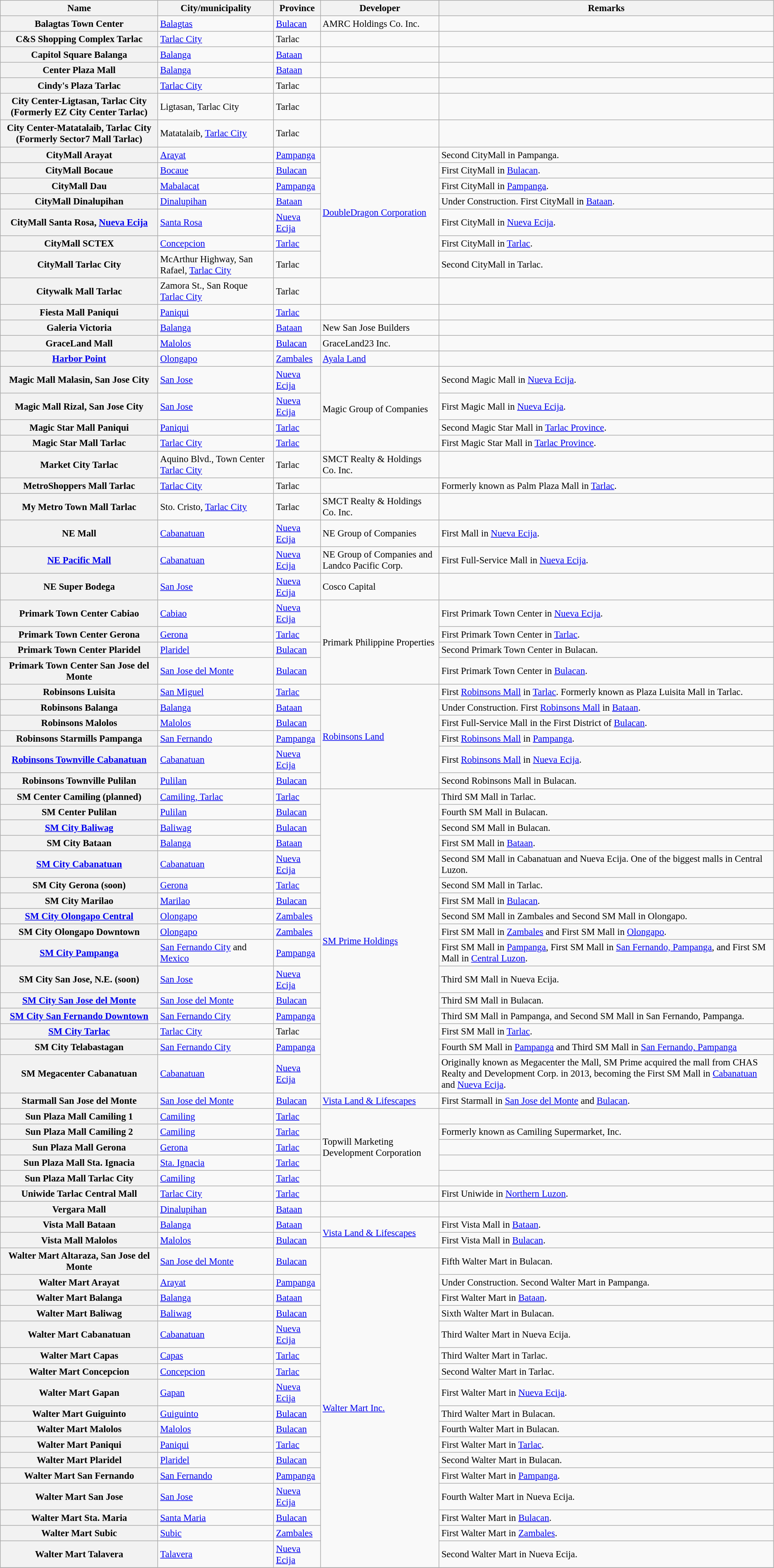<table class="wikitable sortable plainrowheaders" style="font-size:95%;">
<tr>
<th scope="col">Name</th>
<th scope="col">City/municipality</th>
<th scope="col">Province</th>
<th scope="col">Developer</th>
<th scope="col" class="unsortable">Remarks</th>
</tr>
<tr>
<th scope="row">Balagtas Town Center</th>
<td><a href='#'>Balagtas</a></td>
<td><a href='#'>Bulacan</a></td>
<td>AMRC Holdings Co. Inc.</td>
<td></td>
</tr>
<tr>
<th scope="row">C&S Shopping Complex Tarlac</th>
<td><a href='#'>Tarlac City</a></td>
<td>Tarlac</td>
<td></td>
<td></td>
</tr>
<tr>
<th scope="row">Capitol Square Balanga</th>
<td><a href='#'>Balanga</a></td>
<td><a href='#'>Bataan</a></td>
<td></td>
<td></td>
</tr>
<tr>
<th scope="row">Center Plaza Mall</th>
<td><a href='#'>Balanga</a></td>
<td><a href='#'>Bataan</a></td>
<td></td>
<td></td>
</tr>
<tr>
<th scope="row">Cindy's Plaza Tarlac</th>
<td><a href='#'>Tarlac City</a></td>
<td>Tarlac</td>
<td></td>
<td></td>
</tr>
<tr>
<th scope="row">City Center-Ligtasan, Tarlac City (Formerly EZ City Center Tarlac)</th>
<td>Ligtasan, Tarlac City</td>
<td>Tarlac</td>
<td></td>
<td></td>
</tr>
<tr>
<th scope="row">City Center-Matatalaib, Tarlac City (Formerly Sector7 Mall Tarlac)</th>
<td>Matatalaib, <a href='#'>Tarlac City</a></td>
<td>Tarlac</td>
<td></td>
<td></td>
</tr>
<tr>
<th scope="row">CityMall Arayat</th>
<td><a href='#'>Arayat</a></td>
<td><a href='#'>Pampanga</a></td>
<td rowspan = "7"><a href='#'>DoubleDragon Corporation</a></td>
<td>Second CityMall in Pampanga.</td>
</tr>
<tr>
<th scope="row">CityMall Bocaue</th>
<td><a href='#'>Bocaue</a></td>
<td><a href='#'>Bulacan</a></td>
<td>First CityMall in <a href='#'>Bulacan</a>.</td>
</tr>
<tr>
<th scope="row">CityMall Dau</th>
<td><a href='#'>Mabalacat</a></td>
<td><a href='#'>Pampanga</a></td>
<td>First CityMall in <a href='#'>Pampanga</a>.</td>
</tr>
<tr>
<th scope="row">CityMall Dinalupihan</th>
<td><a href='#'>Dinalupihan</a></td>
<td><a href='#'>Bataan</a></td>
<td>Under Construction. First CityMall in <a href='#'>Bataan</a>.</td>
</tr>
<tr>
<th scope="row">CityMall Santa Rosa, <a href='#'>Nueva Ecija</a></th>
<td><a href='#'>Santa Rosa</a></td>
<td><a href='#'>Nueva Ecija</a></td>
<td>First CityMall in <a href='#'>Nueva Ecija</a>.</td>
</tr>
<tr>
<th scope="row">CityMall SCTEX</th>
<td><a href='#'>Concepcion</a></td>
<td><a href='#'>Tarlac</a></td>
<td>First CityMall in <a href='#'>Tarlac</a>.</td>
</tr>
<tr>
<th scope="row">CityMall Tarlac City</th>
<td>McArthur Highway, San Rafael, <a href='#'>Tarlac City</a></td>
<td>Tarlac</td>
<td>Second CityMall in Tarlac.</td>
</tr>
<tr>
<th scope="row">Citywalk Mall Tarlac</th>
<td>Zamora St., San Roque <a href='#'>Tarlac City</a></td>
<td>Tarlac</td>
<td></td>
<td></td>
</tr>
<tr>
<th scope="row">Fiesta Mall Paniqui</th>
<td><a href='#'>Paniqui</a></td>
<td><a href='#'>Tarlac</a></td>
<td></td>
<td></td>
</tr>
<tr>
<th scope="row">Galeria Victoria</th>
<td><a href='#'>Balanga</a></td>
<td><a href='#'>Bataan</a></td>
<td>New San Jose Builders</td>
<td></td>
</tr>
<tr>
<th scope="row">GraceLand Mall</th>
<td><a href='#'>Malolos</a></td>
<td><a href='#'>Bulacan</a></td>
<td>GraceLand23 Inc.</td>
<td></td>
</tr>
<tr>
<th scope="row"><a href='#'>Harbor Point</a></th>
<td><a href='#'>Olongapo</a></td>
<td><a href='#'>Zambales</a></td>
<td><a href='#'>Ayala Land</a></td>
<td></td>
</tr>
<tr>
<th scope="row">Magic Mall Malasin, San Jose City</th>
<td><a href='#'>San Jose</a></td>
<td><a href='#'>Nueva Ecija</a></td>
<td rowspan="4">Magic Group of Companies</td>
<td>Second Magic Mall in <a href='#'>Nueva Ecija</a>.</td>
</tr>
<tr>
<th scope="row">Magic Mall Rizal, San Jose City</th>
<td><a href='#'>San Jose</a></td>
<td><a href='#'>Nueva Ecija</a></td>
<td>First Magic Mall in <a href='#'>Nueva Ecija</a>.</td>
</tr>
<tr>
<th scope="row">Magic Star Mall Paniqui </th>
<td><a href='#'>Paniqui</a></td>
<td><a href='#'>Tarlac</a></td>
<td>Second Magic Star Mall in <a href='#'>Tarlac Province</a>.</td>
</tr>
<tr>
<th scope="row">Magic Star Mall Tarlac </th>
<td><a href='#'>Tarlac City</a></td>
<td><a href='#'>Tarlac</a></td>
<td>First Magic Star Mall in <a href='#'>Tarlac Province</a>.</td>
</tr>
<tr>
<th scope="row">Market City Tarlac</th>
<td>Aquino Blvd., Town Center <a href='#'>Tarlac City</a></td>
<td>Tarlac</td>
<td>SMCT Realty & Holdings Co. Inc.</td>
<td></td>
</tr>
<tr>
<th scope="row">MetroShoppers Mall Tarlac</th>
<td><a href='#'>Tarlac City</a></td>
<td>Tarlac</td>
<td></td>
<td>Formerly known as Palm Plaza Mall in <a href='#'>Tarlac</a>.</td>
</tr>
<tr>
<th scope="row">My Metro Town Mall Tarlac</th>
<td>Sto. Cristo, <a href='#'>Tarlac City</a></td>
<td>Tarlac</td>
<td>SMCT Realty & Holdings Co. Inc.</td>
<td></td>
</tr>
<tr>
<th scope="row">NE Mall</th>
<td><a href='#'>Cabanatuan</a></td>
<td><a href='#'>Nueva Ecija</a></td>
<td>NE Group of Companies</td>
<td>First Mall in <a href='#'>Nueva Ecija</a>.</td>
</tr>
<tr>
<th scope="row"><a href='#'>NE Pacific Mall</a></th>
<td><a href='#'>Cabanatuan</a></td>
<td><a href='#'>Nueva Ecija</a></td>
<td>NE Group of Companies and Landco Pacific Corp.</td>
<td>First Full-Service Mall in <a href='#'>Nueva Ecija</a>.</td>
</tr>
<tr>
<th scope="row">NE Super Bodega</th>
<td><a href='#'>San Jose</a></td>
<td><a href='#'>Nueva Ecija</a></td>
<td>Cosco Capital</td>
<td></td>
</tr>
<tr>
<th scope="row">Primark Town Center Cabiao</th>
<td><a href='#'>Cabiao</a></td>
<td><a href='#'>Nueva Ecija</a></td>
<td rowspan="4">Primark Philippine Properties</td>
<td>First Primark Town Center in <a href='#'>Nueva Ecija</a>.</td>
</tr>
<tr>
<th scope="row">Primark Town Center Gerona</th>
<td><a href='#'>Gerona</a></td>
<td><a href='#'>Tarlac</a></td>
<td>First Primark Town Center in <a href='#'>Tarlac</a>.</td>
</tr>
<tr>
<th scope="row">Primark Town Center Plaridel</th>
<td><a href='#'>Plaridel</a></td>
<td><a href='#'>Bulacan</a></td>
<td>Second Primark Town Center in Bulacan.</td>
</tr>
<tr>
<th scope="row">Primark Town Center San Jose del Monte</th>
<td><a href='#'>San Jose del Monte</a></td>
<td><a href='#'>Bulacan</a></td>
<td>First Primark Town Center in <a href='#'>Bulacan</a>.</td>
</tr>
<tr>
<th scope="row">Robinsons Luisita</th>
<td><a href='#'>San Miguel</a></td>
<td><a href='#'>Tarlac</a></td>
<td rowspan="6"><a href='#'>Robinsons Land</a></td>
<td>First <a href='#'>Robinsons Mall</a> in <a href='#'>Tarlac</a>. Formerly known as Plaza Luisita Mall in Tarlac.</td>
</tr>
<tr>
<th scope="row">Robinsons Balanga</th>
<td><a href='#'>Balanga</a></td>
<td><a href='#'>Bataan</a></td>
<td>Under Construction. First <a href='#'>Robinsons Mall</a> in <a href='#'>Bataan</a>.</td>
</tr>
<tr>
<th scope="row">Robinsons Malolos</th>
<td><a href='#'>Malolos</a></td>
<td><a href='#'>Bulacan</a></td>
<td>First Full-Service Mall in the First District of <a href='#'>Bulacan</a>.</td>
</tr>
<tr>
<th scope="row">Robinsons Starmills Pampanga</th>
<td><a href='#'>San Fernando</a></td>
<td><a href='#'>Pampanga</a></td>
<td>First <a href='#'>Robinsons Mall</a> in <a href='#'>Pampanga</a>.</td>
</tr>
<tr>
<th scope="row"><a href='#'>Robinsons Townville Cabanatuan</a></th>
<td><a href='#'>Cabanatuan</a></td>
<td><a href='#'>Nueva Ecija</a></td>
<td>First <a href='#'>Robinsons Mall</a> in <a href='#'>Nueva Ecija</a>.</td>
</tr>
<tr>
<th scope="row">Robinsons Townville Pulilan</th>
<td><a href='#'>Pulilan</a></td>
<td><a href='#'>Bulacan</a></td>
<td>Second Robinsons Mall in Bulacan.</td>
</tr>
<tr>
<th scope="row">SM Center Camiling (planned)</th>
<td><a href='#'>Camiling, Tarlac</a></td>
<td><a href='#'>Tarlac</a></td>
<td rowspan="16"><a href='#'>SM Prime Holdings</a></td>
<td>Third SM Mall in Tarlac.</td>
</tr>
<tr>
<th scope="row">SM Center Pulilan</th>
<td><a href='#'>Pulilan</a></td>
<td><a href='#'>Bulacan</a></td>
<td>Fourth SM Mall in Bulacan.</td>
</tr>
<tr>
<th scope="row"><a href='#'>SM City Baliwag</a></th>
<td><a href='#'>Baliwag</a></td>
<td><a href='#'>Bulacan</a></td>
<td>Second SM Mall in Bulacan.</td>
</tr>
<tr>
<th scope="row">SM City Bataan</th>
<td><a href='#'>Balanga</a></td>
<td><a href='#'>Bataan</a></td>
<td>First SM Mall in <a href='#'>Bataan</a>.</td>
</tr>
<tr>
<th scope="row"><a href='#'>SM City Cabanatuan</a></th>
<td><a href='#'>Cabanatuan</a></td>
<td><a href='#'>Nueva Ecija</a></td>
<td>Second SM Mall in Cabanatuan and Nueva Ecija. One of the biggest malls in Central Luzon.</td>
</tr>
<tr>
<th scope="row">SM City Gerona (soon)</th>
<td><a href='#'>Gerona</a></td>
<td><a href='#'>Tarlac</a></td>
<td>Second SM Mall in Tarlac.</td>
</tr>
<tr>
<th scope="row">SM City Marilao</th>
<td><a href='#'>Marilao</a></td>
<td><a href='#'>Bulacan</a></td>
<td>First SM Mall in <a href='#'>Bulacan</a>.</td>
</tr>
<tr>
<th scope="row"><a href='#'>SM City Olongapo Central</a></th>
<td><a href='#'>Olongapo</a></td>
<td><a href='#'>Zambales</a></td>
<td>Second SM Mall in Zambales and Second SM Mall in Olongapo.</td>
</tr>
<tr>
<th scope="row">SM City Olongapo Downtown</th>
<td><a href='#'>Olongapo</a></td>
<td><a href='#'>Zambales</a></td>
<td>First SM Mall in <a href='#'>Zambales</a> and First SM Mall in <a href='#'>Olongapo</a>.</td>
</tr>
<tr>
<th scope="row"><a href='#'>SM City Pampanga</a></th>
<td><a href='#'>San Fernando City</a> and <a href='#'>Mexico</a></td>
<td><a href='#'>Pampanga</a></td>
<td>First SM Mall in <a href='#'>Pampanga</a>, First SM Mall in <a href='#'>San Fernando, Pampanga</a>, and First SM Mall in <a href='#'>Central Luzon</a>.</td>
</tr>
<tr>
<th scope="row">SM City San Jose, N.E. (soon)</th>
<td><a href='#'>San Jose</a></td>
<td><a href='#'>Nueva Ecija</a></td>
<td>Third SM Mall in Nueva Ecija.</td>
</tr>
<tr>
<th scope="row"><a href='#'>SM City San Jose del Monte</a></th>
<td><a href='#'>San Jose del Monte</a></td>
<td><a href='#'>Bulacan</a></td>
<td>Third SM Mall in Bulacan.</td>
</tr>
<tr>
<th scope="row"><a href='#'>SM City San Fernando Downtown</a></th>
<td><a href='#'>San Fernando City</a></td>
<td><a href='#'>Pampanga</a></td>
<td>Third SM Mall in Pampanga, and Second SM Mall in San Fernando, Pampanga.</td>
</tr>
<tr>
<th scope="row"><a href='#'>SM City Tarlac</a></th>
<td><a href='#'>Tarlac City</a></td>
<td>Tarlac</td>
<td>First SM Mall in <a href='#'>Tarlac</a>.</td>
</tr>
<tr>
<th scope="row">SM City Telabastagan</th>
<td><a href='#'>San Fernando City</a></td>
<td><a href='#'>Pampanga</a></td>
<td>Fourth SM Mall in <a href='#'>Pampanga</a> and Third SM Mall in <a href='#'>San Fernando, Pampanga</a></td>
</tr>
<tr>
<th scope="row">SM Megacenter Cabanatuan</th>
<td><a href='#'>Cabanatuan</a></td>
<td><a href='#'>Nueva Ecija</a></td>
<td>Originally known as Megacenter the Mall, SM Prime acquired the mall from CHAS Realty and Development Corp. in 2013, becoming the First SM Mall in <a href='#'>Cabanatuan</a> and <a href='#'>Nueva Ecija</a>.</td>
</tr>
<tr>
<th scope="row">Starmall San Jose del Monte</th>
<td><a href='#'>San Jose del Monte</a></td>
<td><a href='#'>Bulacan</a></td>
<td><a href='#'>Vista Land & Lifescapes</a></td>
<td>First Starmall in <a href='#'>San Jose del Monte</a> and <a href='#'>Bulacan</a>.</td>
</tr>
<tr>
<th scope="row">Sun Plaza Mall Camiling 1</th>
<td><a href='#'>Camiling</a></td>
<td><a href='#'>Tarlac</a></td>
<td rowspan="5">Topwill Marketing Development Corporation</td>
<td></td>
</tr>
<tr>
<th scope="row">Sun Plaza Mall Camiling 2</th>
<td><a href='#'>Camiling</a></td>
<td><a href='#'>Tarlac</a></td>
<td>Formerly known as Camiling Supermarket, Inc.</td>
</tr>
<tr>
<th scope="row">Sun Plaza Mall Gerona</th>
<td><a href='#'>Gerona</a></td>
<td><a href='#'>Tarlac</a></td>
<td></td>
</tr>
<tr>
<th scope="row">Sun Plaza Mall Sta. Ignacia</th>
<td><a href='#'>Sta. Ignacia</a></td>
<td><a href='#'>Tarlac</a></td>
<td></td>
</tr>
<tr>
<th scope="row">Sun Plaza Mall Tarlac City</th>
<td><a href='#'>Camiling</a></td>
<td><a href='#'>Tarlac</a></td>
<td></td>
</tr>
<tr>
<th scope="row">Uniwide Tarlac Central Mall</th>
<td><a href='#'>Tarlac City</a></td>
<td><a href='#'>Tarlac</a></td>
<td></td>
<td>First Uniwide in <a href='#'>Northern Luzon</a>.</td>
</tr>
<tr>
<th scope="row">Vergara Mall</th>
<td><a href='#'>Dinalupihan</a></td>
<td><a href='#'>Bataan</a></td>
<td></td>
<td></td>
</tr>
<tr>
<th scope="row">Vista Mall Bataan</th>
<td><a href='#'>Balanga</a></td>
<td><a href='#'>Bataan</a></td>
<td rowspan="2"><a href='#'>Vista Land & Lifescapes</a></td>
<td>First Vista Mall in <a href='#'>Bataan</a>.</td>
</tr>
<tr>
<th scope="row">Vista Mall Malolos</th>
<td><a href='#'>Malolos</a></td>
<td><a href='#'>Bulacan</a></td>
<td>First Vista Mall in <a href='#'>Bulacan</a>.</td>
</tr>
<tr>
<th scope="row">Walter Mart Altaraza, San Jose del Monte</th>
<td><a href='#'>San Jose del Monte</a></td>
<td><a href='#'>Bulacan</a></td>
<td rowspan="17"><a href='#'>Walter Mart Inc.</a></td>
<td>Fifth Walter Mart in Bulacan.</td>
</tr>
<tr>
<th scope="row">Walter Mart Arayat</th>
<td><a href='#'>Arayat</a></td>
<td><a href='#'>Pampanga</a></td>
<td>Under Construction. Second Walter Mart in Pampanga.</td>
</tr>
<tr>
<th scope="row">Walter Mart Balanga</th>
<td><a href='#'>Balanga</a></td>
<td><a href='#'>Bataan</a></td>
<td>First Walter Mart in <a href='#'>Bataan</a>.</td>
</tr>
<tr>
<th scope="row">Walter Mart Baliwag</th>
<td><a href='#'>Baliwag</a></td>
<td><a href='#'>Bulacan</a></td>
<td>Sixth Walter Mart in Bulacan.</td>
</tr>
<tr>
<th scope="row">Walter Mart Cabanatuan</th>
<td><a href='#'>Cabanatuan</a></td>
<td><a href='#'>Nueva Ecija</a></td>
<td>Third Walter Mart in Nueva Ecija.</td>
</tr>
<tr>
<th scope="row">Walter Mart Capas</th>
<td><a href='#'>Capas</a></td>
<td><a href='#'>Tarlac</a></td>
<td>Third Walter Mart in Tarlac.</td>
</tr>
<tr>
<th scope="row">Walter Mart Concepcion</th>
<td><a href='#'>Concepcion</a></td>
<td><a href='#'>Tarlac</a></td>
<td>Second Walter Mart in Tarlac.</td>
</tr>
<tr>
<th scope="row">Walter Mart Gapan</th>
<td><a href='#'>Gapan</a></td>
<td><a href='#'>Nueva Ecija</a></td>
<td>First Walter Mart in <a href='#'>Nueva Ecija</a>.</td>
</tr>
<tr>
<th scope="row">Walter Mart Guiguinto</th>
<td><a href='#'>Guiguinto</a></td>
<td><a href='#'>Bulacan</a></td>
<td>Third Walter Mart in Bulacan.</td>
</tr>
<tr>
<th scope="row">Walter Mart Malolos</th>
<td><a href='#'>Malolos</a></td>
<td><a href='#'>Bulacan</a></td>
<td>Fourth Walter Mart in Bulacan.</td>
</tr>
<tr>
<th scope="row">Walter Mart Paniqui</th>
<td><a href='#'>Paniqui</a></td>
<td><a href='#'>Tarlac</a></td>
<td>First Walter Mart in <a href='#'>Tarlac</a>.</td>
</tr>
<tr>
<th scope="row">Walter Mart Plaridel</th>
<td><a href='#'>Plaridel</a></td>
<td><a href='#'>Bulacan</a></td>
<td>Second Walter Mart in Bulacan.</td>
</tr>
<tr>
<th scope="row">Walter Mart San Fernando</th>
<td><a href='#'>San Fernando</a></td>
<td><a href='#'>Pampanga</a></td>
<td>First Walter Mart in <a href='#'>Pampanga</a>.</td>
</tr>
<tr>
<th scope="row">Walter Mart San Jose</th>
<td><a href='#'>San Jose</a></td>
<td><a href='#'>Nueva Ecija</a></td>
<td>Fourth Walter Mart in Nueva Ecija.</td>
</tr>
<tr>
<th scope="row">Walter Mart Sta. Maria</th>
<td><a href='#'>Santa Maria</a></td>
<td><a href='#'>Bulacan</a></td>
<td>First Walter Mart in <a href='#'>Bulacan</a>.</td>
</tr>
<tr>
<th scope="row">Walter Mart Subic</th>
<td><a href='#'>Subic</a></td>
<td><a href='#'>Zambales</a></td>
<td>First Walter Mart in <a href='#'>Zambales</a>.</td>
</tr>
<tr>
<th scope="row">Walter Mart Talavera</th>
<td><a href='#'>Talavera</a></td>
<td><a href='#'>Nueva Ecija</a></td>
<td>Second Walter Mart in Nueva Ecija.</td>
</tr>
<tr>
</tr>
</table>
